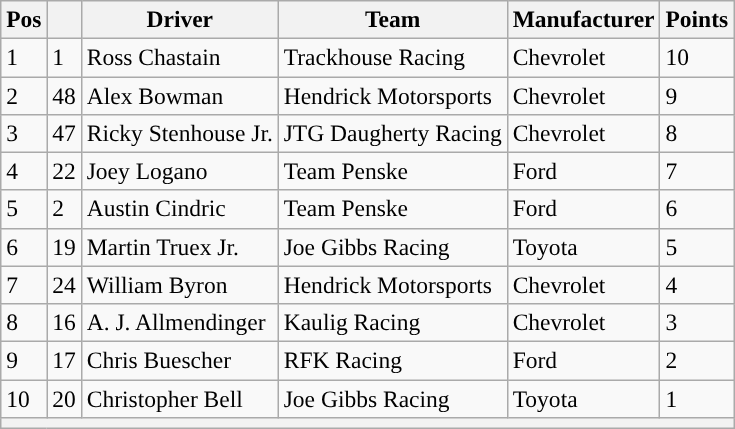<table class="wikitable" style="font-size:98%">
<tr>
<th>Pos</th>
<th></th>
<th>Driver</th>
<th>Team</th>
<th>Manufacturer</th>
<th>Points</th>
</tr>
<tr>
<td>1</td>
<td>1</td>
<td>Ross Chastain</td>
<td>Trackhouse Racing</td>
<td>Chevrolet</td>
<td>10</td>
</tr>
<tr>
<td>2</td>
<td>48</td>
<td>Alex Bowman</td>
<td>Hendrick Motorsports</td>
<td>Chevrolet</td>
<td>9</td>
</tr>
<tr>
<td>3</td>
<td>47</td>
<td>Ricky Stenhouse Jr.</td>
<td>JTG Daugherty Racing</td>
<td>Chevrolet</td>
<td>8</td>
</tr>
<tr>
<td>4</td>
<td>22</td>
<td>Joey Logano</td>
<td>Team Penske</td>
<td>Ford</td>
<td>7</td>
</tr>
<tr>
<td>5</td>
<td>2</td>
<td>Austin Cindric</td>
<td>Team Penske</td>
<td>Ford</td>
<td>6</td>
</tr>
<tr>
<td>6</td>
<td>19</td>
<td>Martin Truex Jr.</td>
<td>Joe Gibbs Racing</td>
<td>Toyota</td>
<td>5</td>
</tr>
<tr>
<td>7</td>
<td>24</td>
<td>William Byron</td>
<td>Hendrick Motorsports</td>
<td>Chevrolet</td>
<td>4</td>
</tr>
<tr>
<td>8</td>
<td>16</td>
<td>A. J. Allmendinger</td>
<td>Kaulig Racing</td>
<td>Chevrolet</td>
<td>3</td>
</tr>
<tr>
<td>9</td>
<td>17</td>
<td>Chris Buescher</td>
<td>RFK Racing</td>
<td>Ford</td>
<td>2</td>
</tr>
<tr>
<td>10</td>
<td>20</td>
<td>Christopher Bell</td>
<td>Joe Gibbs Racing</td>
<td>Toyota</td>
<td>1</td>
</tr>
<tr>
<th colspan="6"></th>
</tr>
</table>
